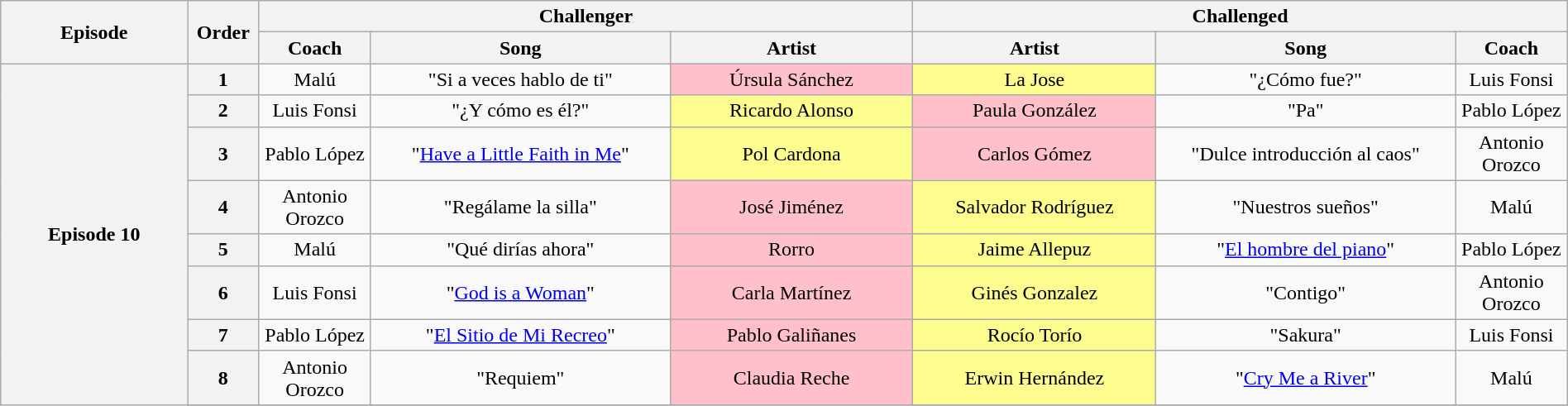<table class="wikitable" style="text-align: center; width:100%">
<tr>
<th rowspan="2" style="width:10%">Episode</th>
<th rowspan="2" style="width:03%">Order</th>
<th colspan="3" style="width:42%">Challenger</th>
<th colspan="3" style="width:42%">Challenged</th>
</tr>
<tr>
<th style="width:06%">Coach</th>
<th style="width:16%">Song</th>
<th style="width:13%">Artist</th>
<th style="width:13%">Artist</th>
<th style="width:16%">Song</th>
<th style="width:06%">Coach</th>
</tr>
<tr>
<th rowspan="15">Episode 10<br></th>
<th>1</th>
<td>Malú</td>
<td>"Si a veces hablo de ti"</td>
<td style="background: pink">Úrsula Sánchez</td>
<td style="background:#fdfc8f">La Jose</td>
<td>"¿Cómo fue?"</td>
<td>Luis Fonsi</td>
</tr>
<tr>
<th>2</th>
<td>Luis Fonsi</td>
<td>"¿Y cómo es él?"</td>
<td style="background:#fdfc8f">Ricardo Alonso</td>
<td style="background:pink">Paula González</td>
<td>"Pa"</td>
<td>Pablo López</td>
</tr>
<tr>
<th>3</th>
<td>Pablo López</td>
<td>"<a href='#'>Have a Little Faith in Me</a>"</td>
<td style="background:#fdfc8f">Pol Cardona</td>
<td style="background:pink">Carlos Gómez</td>
<td>"Dulce introducción al caos"</td>
<td>Antonio Orozco</td>
</tr>
<tr>
<th>4</th>
<td>Antonio Orozco</td>
<td>"Regálame la silla"</td>
<td style="background:pink">José Jiménez</td>
<td style="background:#fdfc8f">Salvador Rodríguez</td>
<td>"Nuestros sueños"</td>
<td>Malú</td>
</tr>
<tr>
<th>5</th>
<td>Malú</td>
<td>"Qué dirías ahora"</td>
<td style="background:pink">Rorro</td>
<td style="background:#fdfc8f">Jaime Allepuz</td>
<td>"<a href='#'>El hombre del piano</a>"</td>
<td>Pablo López</td>
</tr>
<tr>
<th>6</th>
<td>Luis Fonsi</td>
<td>"<a href='#'>God is a Woman</a>"</td>
<td style="background:pink">Carla Martínez</td>
<td style="background:#fdfc8f">Ginés Gonzalez</td>
<td>"Contigo"</td>
<td>Antonio Orozco</td>
</tr>
<tr>
<th>7</th>
<td>Pablo López</td>
<td>"<a href='#'>El Sitio de Mi Recreo</a>"</td>
<td style="background:pink">Pablo Galiñanes</td>
<td style="background:#fdfc8f">Rocío Torío</td>
<td>"Sakura"</td>
<td>Luis Fonsi</td>
</tr>
<tr>
<th>8</th>
<td>Antonio Orozco</td>
<td>"Requiem"</td>
<td style="background:pink">Claudia Reche</td>
<td style="background:#fdfc8f">Erwin Hernández</td>
<td>"<a href='#'>Cry Me a River</a>"</td>
<td>Malú</td>
</tr>
<tr>
</tr>
</table>
